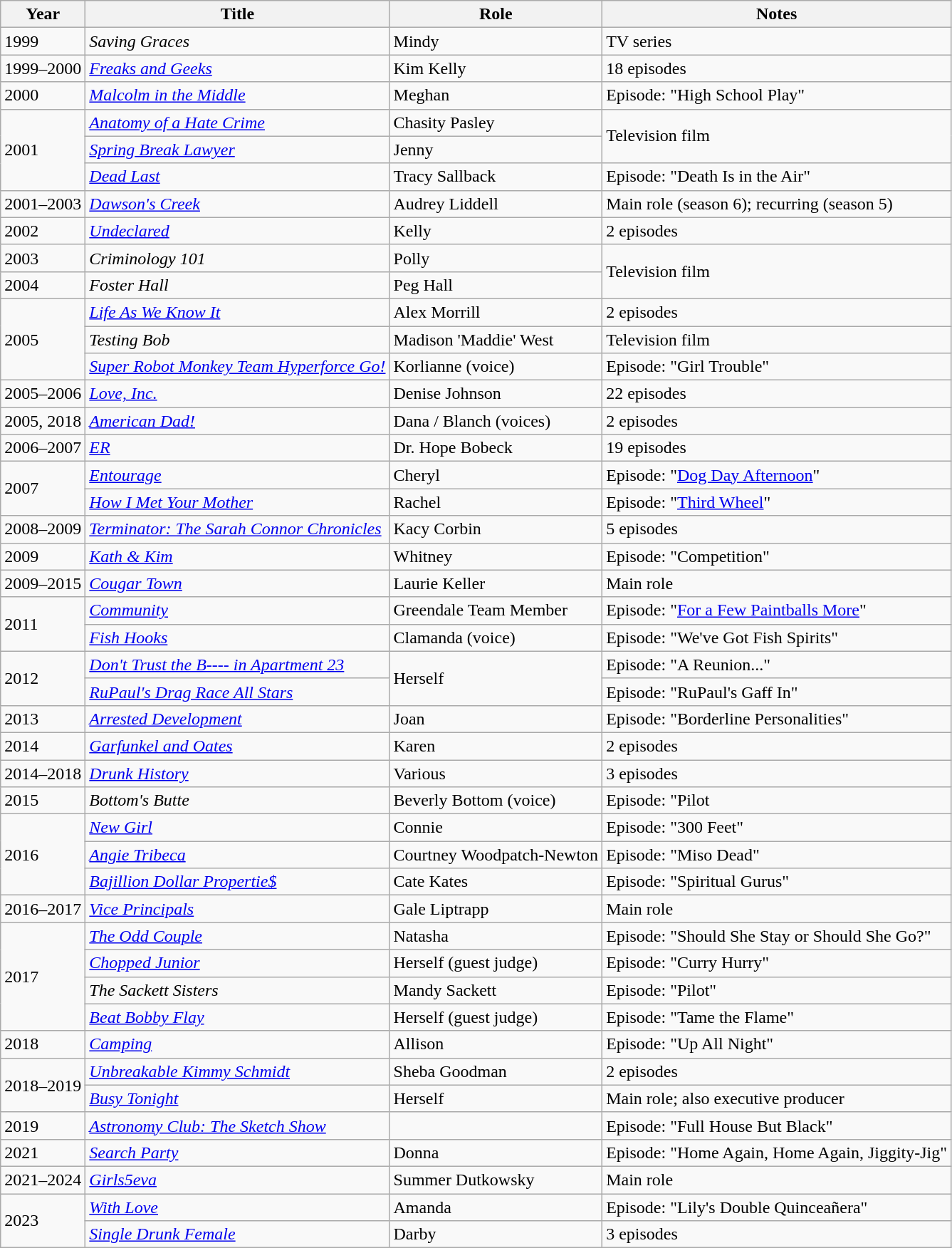<table class="wikitable sortable">
<tr>
<th scope="col">Year</th>
<th scope="col">Title</th>
<th scope="col">Role</th>
<th scope="col" class="unsortable">Notes</th>
</tr>
<tr>
<td>1999</td>
<td><em>Saving Graces</em></td>
<td>Mindy</td>
<td>TV series</td>
</tr>
<tr>
<td>1999–2000</td>
<td><em><a href='#'>Freaks and Geeks</a></em></td>
<td>Kim Kelly</td>
<td>18 episodes</td>
</tr>
<tr>
<td>2000</td>
<td><em><a href='#'>Malcolm in the Middle</a></em></td>
<td>Meghan</td>
<td>Episode: "High School Play"</td>
</tr>
<tr>
<td rowspan="3">2001</td>
<td><em><a href='#'>Anatomy of a Hate Crime</a></em></td>
<td>Chasity Pasley</td>
<td rowspan="2">Television film</td>
</tr>
<tr>
<td><em><a href='#'>Spring Break Lawyer</a></em></td>
<td>Jenny</td>
</tr>
<tr>
<td><em><a href='#'>Dead Last</a></em></td>
<td>Tracy Sallback</td>
<td>Episode: "Death Is in the Air"</td>
</tr>
<tr>
<td>2001–2003</td>
<td><em><a href='#'>Dawson's Creek</a></em></td>
<td>Audrey Liddell</td>
<td>Main role (season 6); recurring (season 5)</td>
</tr>
<tr>
<td>2002</td>
<td><em><a href='#'>Undeclared</a></em></td>
<td>Kelly</td>
<td>2 episodes</td>
</tr>
<tr>
<td>2003</td>
<td><em>Criminology 101</em></td>
<td>Polly</td>
<td rowspan="2">Television film</td>
</tr>
<tr>
<td>2004</td>
<td><em>Foster Hall</em></td>
<td>Peg Hall</td>
</tr>
<tr>
<td rowspan="3">2005</td>
<td><em><a href='#'>Life As We Know It</a></em></td>
<td>Alex Morrill</td>
<td>2 episodes</td>
</tr>
<tr>
<td><em>Testing Bob</em></td>
<td>Madison 'Maddie' West</td>
<td>Television film</td>
</tr>
<tr>
<td><em><a href='#'>Super Robot Monkey Team Hyperforce Go!</a></em></td>
<td>Korlianne (voice)</td>
<td>Episode: "Girl Trouble"</td>
</tr>
<tr>
<td>2005–2006</td>
<td><em><a href='#'>Love, Inc.</a></em></td>
<td>Denise Johnson</td>
<td>22 episodes</td>
</tr>
<tr>
<td>2005, 2018</td>
<td><em><a href='#'>American Dad!</a></em></td>
<td>Dana / Blanch (voices)</td>
<td>2 episodes</td>
</tr>
<tr>
<td>2006–2007</td>
<td><em><a href='#'>ER</a></em></td>
<td>Dr. Hope Bobeck</td>
<td>19 episodes</td>
</tr>
<tr>
<td rowspan="2">2007</td>
<td><em><a href='#'>Entourage</a></em></td>
<td>Cheryl</td>
<td>Episode: "<a href='#'>Dog Day Afternoon</a>"</td>
</tr>
<tr>
<td><em><a href='#'>How I Met Your Mother</a></em></td>
<td>Rachel</td>
<td>Episode: "<a href='#'>Third Wheel</a>"</td>
</tr>
<tr>
<td>2008–2009</td>
<td><em><a href='#'>Terminator: The Sarah Connor Chronicles</a></em></td>
<td>Kacy Corbin</td>
<td>5 episodes</td>
</tr>
<tr>
<td>2009</td>
<td><em><a href='#'>Kath & Kim</a></em></td>
<td>Whitney</td>
<td>Episode: "Competition"</td>
</tr>
<tr>
<td>2009–2015</td>
<td><em><a href='#'>Cougar Town</a></em></td>
<td>Laurie Keller</td>
<td>Main role</td>
</tr>
<tr>
<td rowspan="2">2011</td>
<td><em><a href='#'>Community</a></em></td>
<td>Greendale Team Member</td>
<td>Episode: "<a href='#'>For a Few Paintballs More</a>"</td>
</tr>
<tr>
<td><em><a href='#'>Fish Hooks</a></em></td>
<td>Clamanda (voice)</td>
<td>Episode: "We've Got Fish Spirits"</td>
</tr>
<tr>
<td rowspan="2">2012</td>
<td><em><a href='#'>Don't Trust the B---- in Apartment 23</a></em></td>
<td rowspan="2">Herself</td>
<td>Episode: "A Reunion..."</td>
</tr>
<tr>
<td><em><a href='#'>RuPaul's Drag Race All Stars</a></em></td>
<td>Episode:  "RuPaul's Gaff In"</td>
</tr>
<tr>
<td>2013</td>
<td><em><a href='#'>Arrested Development</a></em></td>
<td>Joan</td>
<td>Episode: "Borderline Personalities"</td>
</tr>
<tr>
<td>2014</td>
<td><em><a href='#'>Garfunkel and Oates</a></em></td>
<td>Karen</td>
<td>2 episodes</td>
</tr>
<tr>
<td>2014–2018</td>
<td><em><a href='#'>Drunk History</a></em></td>
<td>Various</td>
<td>3 episodes</td>
</tr>
<tr>
<td>2015</td>
<td><em>Bottom's Butte</em></td>
<td>Beverly Bottom (voice)</td>
<td>Episode: "Pilot</td>
</tr>
<tr>
<td rowspan="3">2016</td>
<td><em><a href='#'>New Girl</a></em></td>
<td>Connie</td>
<td>Episode: "300 Feet"</td>
</tr>
<tr>
<td><em><a href='#'>Angie Tribeca</a></em></td>
<td>Courtney Woodpatch-Newton</td>
<td>Episode: "Miso Dead"</td>
</tr>
<tr>
<td><em><a href='#'>Bajillion Dollar Propertie$</a></em></td>
<td>Cate Kates</td>
<td>Episode: "Spiritual Gurus"</td>
</tr>
<tr>
<td>2016–2017</td>
<td><em><a href='#'>Vice Principals</a></em></td>
<td>Gale Liptrapp</td>
<td>Main role</td>
</tr>
<tr>
<td rowspan="4">2017</td>
<td><em><a href='#'>The Odd Couple</a></em></td>
<td>Natasha</td>
<td>Episode: "Should She Stay or Should She Go?"</td>
</tr>
<tr>
<td><em><a href='#'>Chopped Junior</a></em></td>
<td>Herself (guest judge)</td>
<td>Episode: "Curry Hurry"</td>
</tr>
<tr>
<td><em>The Sackett Sisters</em></td>
<td>Mandy Sackett</td>
<td>Episode: "Pilot"</td>
</tr>
<tr>
<td><em><a href='#'>Beat Bobby Flay</a></em></td>
<td>Herself (guest judge)</td>
<td>Episode: "Tame the Flame"</td>
</tr>
<tr>
<td>2018</td>
<td><em><a href='#'>Camping</a></em></td>
<td>Allison</td>
<td>Episode: "Up All Night"</td>
</tr>
<tr>
<td rowspan="2">2018–2019</td>
<td><em><a href='#'>Unbreakable Kimmy Schmidt</a></em></td>
<td>Sheba Goodman</td>
<td>2 episodes</td>
</tr>
<tr>
<td><em><a href='#'>Busy Tonight</a></em></td>
<td>Herself</td>
<td>Main role; also executive producer</td>
</tr>
<tr>
<td>2019</td>
<td><em><a href='#'>Astronomy Club: The Sketch Show</a></em></td>
<td></td>
<td>Episode: "Full House But Black"</td>
</tr>
<tr>
<td>2021</td>
<td><em><a href='#'>Search Party</a></em></td>
<td>Donna</td>
<td>Episode: "Home Again, Home Again, Jiggity-Jig"</td>
</tr>
<tr>
<td>2021–2024</td>
<td><em><a href='#'>Girls5eva</a></em></td>
<td>Summer Dutkowsky</td>
<td>Main role</td>
</tr>
<tr>
<td rowspan="2">2023</td>
<td><em><a href='#'>With Love</a></em></td>
<td>Amanda</td>
<td>Episode: "Lily's Double Quinceañera"</td>
</tr>
<tr>
<td><em><a href='#'>Single Drunk Female</a></em></td>
<td>Darby</td>
<td>3 episodes</td>
</tr>
</table>
